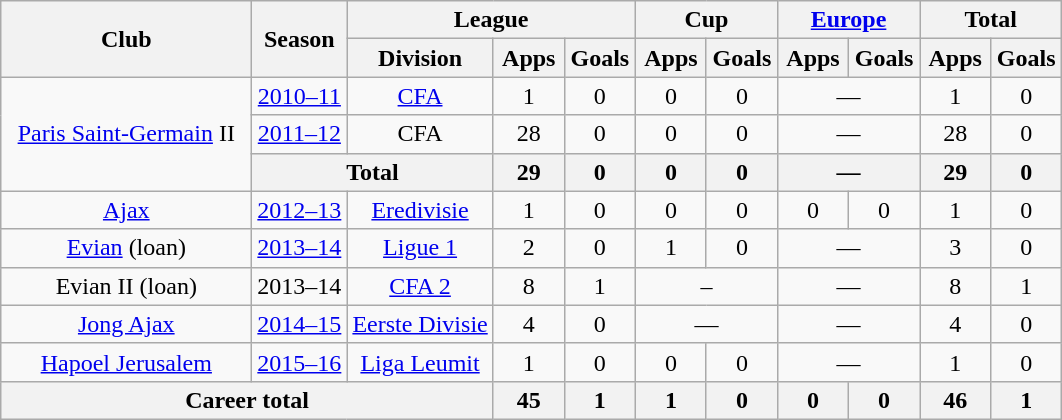<table class="wikitable" style="text-align:center">
<tr>
<th rowspan=2 width=160>Club</th>
<th rowspan="2">Season</th>
<th colspan="3">League</th>
<th colspan="2">Cup</th>
<th colspan="2"><a href='#'>Europe</a></th>
<th colspan="2">Total</th>
</tr>
<tr>
<th>Division</th>
<th width="40">Apps</th>
<th width="40">Goals</th>
<th width="40">Apps</th>
<th width="40">Goals</th>
<th width="40">Apps</th>
<th width="40">Goals</th>
<th width="40">Apps</th>
<th width="40">Goals</th>
</tr>
<tr>
<td rowspan="3"><a href='#'>Paris Saint-Germain</a> II</td>
<td><a href='#'>2010–11</a></td>
<td><a href='#'>CFA</a></td>
<td>1</td>
<td>0</td>
<td>0</td>
<td>0</td>
<td colspan="2">—</td>
<td>1</td>
<td>0</td>
</tr>
<tr>
<td><a href='#'>2011–12</a></td>
<td>CFA</td>
<td>28</td>
<td>0</td>
<td>0</td>
<td>0</td>
<td colspan="2">—</td>
<td>28</td>
<td>0</td>
</tr>
<tr>
<th colspan="2">Total</th>
<th>29</th>
<th>0</th>
<th>0</th>
<th>0</th>
<th colspan="2">—</th>
<th>29</th>
<th>0</th>
</tr>
<tr>
<td><a href='#'>Ajax</a></td>
<td><a href='#'>2012–13</a></td>
<td><a href='#'>Eredivisie</a></td>
<td>1</td>
<td>0</td>
<td>0</td>
<td>0</td>
<td>0</td>
<td>0</td>
<td>1</td>
<td>0</td>
</tr>
<tr>
<td><a href='#'>Evian</a> (loan)</td>
<td><a href='#'>2013–14</a></td>
<td><a href='#'>Ligue 1</a></td>
<td>2</td>
<td>0</td>
<td>1</td>
<td>0</td>
<td colspan="2">—</td>
<td>3</td>
<td>0</td>
</tr>
<tr>
<td>Evian II (loan)</td>
<td>2013–14</td>
<td><a href='#'>CFA 2</a></td>
<td>8</td>
<td>1</td>
<td colspan="2">–</td>
<td colspan="2">—</td>
<td>8</td>
<td>1</td>
</tr>
<tr>
<td><a href='#'>Jong Ajax</a></td>
<td><a href='#'>2014–15</a></td>
<td><a href='#'>Eerste Divisie</a></td>
<td>4</td>
<td>0</td>
<td colspan="2">—</td>
<td colspan="2">—</td>
<td>4</td>
<td>0</td>
</tr>
<tr>
<td><a href='#'>Hapoel Jerusalem</a></td>
<td><a href='#'>2015–16</a></td>
<td><a href='#'>Liga Leumit</a></td>
<td>1</td>
<td>0</td>
<td>0</td>
<td>0</td>
<td colspan="2">—</td>
<td>1</td>
<td>0</td>
</tr>
<tr>
<th colspan="3">Career total</th>
<th>45</th>
<th>1</th>
<th>1</th>
<th>0</th>
<th>0</th>
<th>0</th>
<th>46</th>
<th>1</th>
</tr>
</table>
